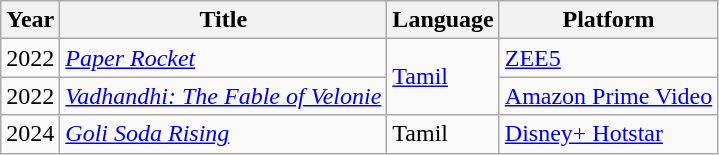<table class="wikitable sortable">
<tr>
<th>Year</th>
<th>Title</th>
<th>Language</th>
<th>Platform</th>
</tr>
<tr>
<td>2022</td>
<td><em><a href='#'>Paper Rocket</a></em></td>
<td rowspan="2"><a href='#'>Tamil</a></td>
<td><a href='#'>ZEE5</a></td>
</tr>
<tr>
<td>2022</td>
<td><em><a href='#'>Vadhandhi: The Fable of Velonie</a></em></td>
<td><a href='#'>Amazon Prime Video</a></td>
</tr>
<tr>
<td>2024</td>
<td><em><a href='#'>Goli Soda Rising</a></em></td>
<td>Tamil</td>
<td><a href='#'>Disney+ Hotstar</a></td>
</tr>
</table>
